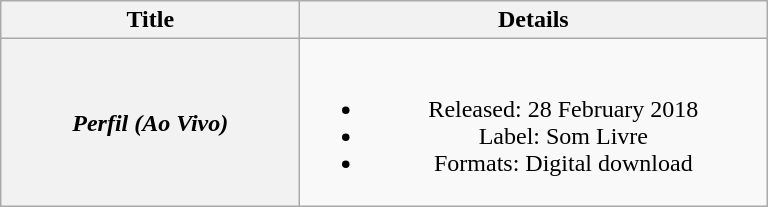<table class="wikitable plainrowheaders" style="text-align:center;">
<tr>
<th scope="col" style="width:12em;">Title</th>
<th scope="col" style="width:19em;">Details</th>
</tr>
<tr>
<th scope="row"><em>Perfil (Ao Vivo)</em></th>
<td><br><ul><li>Released: 28 February 2018</li><li>Label: Som Livre</li><li>Formats: Digital download</li></ul></td>
</tr>
</table>
